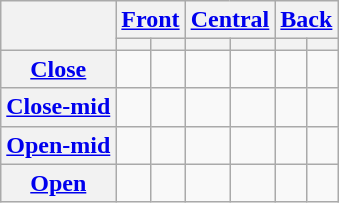<table class="wikitable" style="text-align: center;">
<tr>
<th rowspan="2"></th>
<th colspan="2"><a href='#'>Front</a></th>
<th colspan="2"><a href='#'>Central</a></th>
<th colspan="2"><a href='#'>Back</a></th>
</tr>
<tr>
<th></th>
<th></th>
<th></th>
<th></th>
<th></th>
<th></th>
</tr>
<tr>
<th><a href='#'>Close</a></th>
<td></td>
<td></td>
<td></td>
<td></td>
<td></td>
<td></td>
</tr>
<tr>
<th><a href='#'>Close-mid</a></th>
<td></td>
<td></td>
<td></td>
<td></td>
<td></td>
<td></td>
</tr>
<tr>
<th><a href='#'>Open-mid</a></th>
<td></td>
<td></td>
<td></td>
<td></td>
<td></td>
<td></td>
</tr>
<tr>
<th><a href='#'>Open</a></th>
<td></td>
<td></td>
<td></td>
<td></td>
<td></td>
<td></td>
</tr>
</table>
